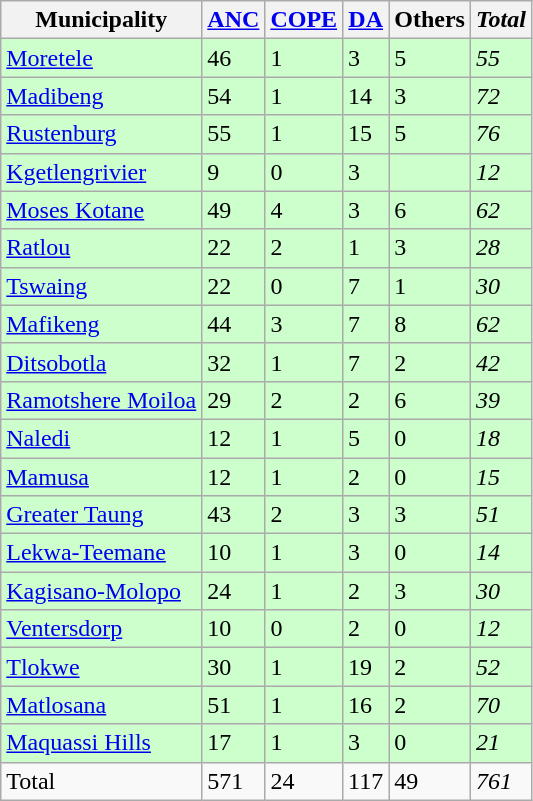<table class="wikitable">
<tr>
<th>Municipality</th>
<th><a href='#'>ANC</a></th>
<th><a href='#'>COPE</a></th>
<th><a href='#'>DA</a></th>
<th>Others</th>
<th><em>Total</em></th>
</tr>
<tr style="background:#cfc;">
<td><a href='#'>Moretele</a></td>
<td>46</td>
<td>1</td>
<td>3</td>
<td>5</td>
<td><em>55</em></td>
</tr>
<tr style="background:#cfc;">
<td><a href='#'>Madibeng</a></td>
<td>54</td>
<td>1</td>
<td>14</td>
<td>3</td>
<td><em>72</em></td>
</tr>
<tr style="background:#cfc;">
<td><a href='#'>Rustenburg</a></td>
<td>55</td>
<td>1</td>
<td>15</td>
<td>5</td>
<td><em>76</em></td>
</tr>
<tr style="background:#cfc;">
<td><a href='#'>Kgetlengrivier</a></td>
<td>9</td>
<td>0</td>
<td>3</td>
<td></td>
<td><em>12</em></td>
</tr>
<tr style="background:#cfc;">
<td><a href='#'>Moses Kotane</a></td>
<td>49</td>
<td>4</td>
<td>3</td>
<td>6</td>
<td><em>62</em></td>
</tr>
<tr style="background:#cfc;">
<td><a href='#'>Ratlou</a></td>
<td>22</td>
<td>2</td>
<td>1</td>
<td>3</td>
<td><em>28</em></td>
</tr>
<tr style="background:#cfc;">
<td><a href='#'>Tswaing</a></td>
<td>22</td>
<td>0</td>
<td>7</td>
<td>1</td>
<td><em>30</em></td>
</tr>
<tr style="background:#cfc;">
<td><a href='#'>Mafikeng</a></td>
<td>44</td>
<td>3</td>
<td>7</td>
<td>8</td>
<td><em>62</em></td>
</tr>
<tr style="background:#cfc;">
<td><a href='#'>Ditsobotla</a></td>
<td>32</td>
<td>1</td>
<td>7</td>
<td>2</td>
<td><em>42</em></td>
</tr>
<tr style="background:#cfc;">
<td><a href='#'>Ramotshere Moiloa</a></td>
<td>29</td>
<td>2</td>
<td>2</td>
<td>6</td>
<td><em>39</em></td>
</tr>
<tr style="background:#cfc;">
<td><a href='#'>Naledi</a></td>
<td>12</td>
<td>1</td>
<td>5</td>
<td>0</td>
<td><em>18</em></td>
</tr>
<tr style="background:#cfc;">
<td><a href='#'>Mamusa</a></td>
<td>12</td>
<td>1</td>
<td>2</td>
<td>0</td>
<td><em>15</em></td>
</tr>
<tr style="background:#cfc;">
<td><a href='#'>Greater Taung</a></td>
<td>43</td>
<td>2</td>
<td>3</td>
<td>3</td>
<td><em>51</em></td>
</tr>
<tr style="background:#cfc;">
<td><a href='#'>Lekwa-Teemane</a></td>
<td>10</td>
<td>1</td>
<td>3</td>
<td>0</td>
<td><em>14</em></td>
</tr>
<tr style="background:#cfc;">
<td><a href='#'>Kagisano-Molopo</a></td>
<td>24</td>
<td>1</td>
<td>2</td>
<td>3</td>
<td><em>30</em></td>
</tr>
<tr style="background:#cfc;">
<td><a href='#'>Ventersdorp</a></td>
<td>10</td>
<td>0</td>
<td>2</td>
<td>0</td>
<td><em>12</em></td>
</tr>
<tr style="background:#cfc;">
<td><a href='#'>Tlokwe</a></td>
<td>30</td>
<td>1</td>
<td>19</td>
<td>2</td>
<td><em>52</em></td>
</tr>
<tr style="background:#cfc;">
<td><a href='#'>Matlosana</a></td>
<td>51</td>
<td>1</td>
<td>16</td>
<td>2</td>
<td><em>70</em></td>
</tr>
<tr style="background:#cfc;">
<td><a href='#'>Maquassi Hills</a></td>
<td>17</td>
<td>1</td>
<td>3</td>
<td>0</td>
<td><em>21</em></td>
</tr>
<tr>
<td>Total</td>
<td>571</td>
<td>24</td>
<td>117</td>
<td>49</td>
<td><em>761</em></td>
</tr>
</table>
